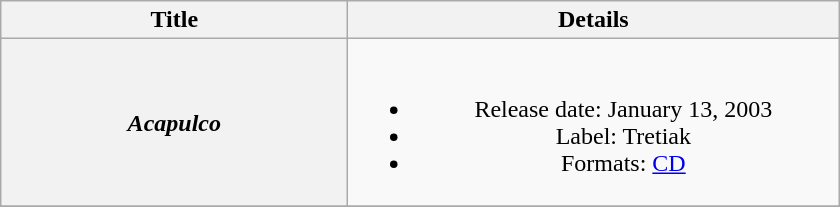<table class="wikitable plainrowheaders" style="text-align:center;">
<tr>
<th style="width:14em;">Title</th>
<th style="width:20em;">Details</th>
</tr>
<tr>
<th scope="row"><em>Acapulco</em></th>
<td><br><ul><li>Release date: January 13, 2003</li><li>Label: Tretiak</li><li>Formats: <a href='#'>CD</a></li></ul></td>
</tr>
<tr>
</tr>
</table>
